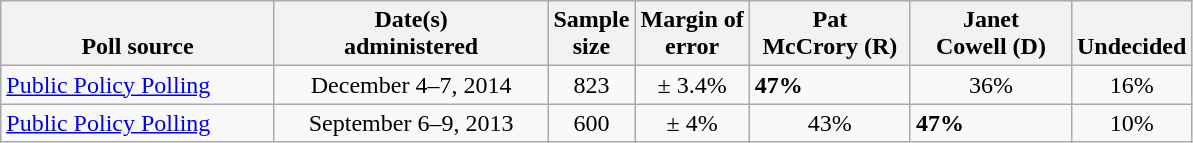<table class="wikitable">
<tr valign= bottom>
<th style="width:175px;">Poll source</th>
<th style="width:175px;">Date(s)<br>administered</th>
<th class=small>Sample<br>size</th>
<th class=small>Margin of<br>error</th>
<th style="width:100px;">Pat<br>McCrory (R)</th>
<th style="width:100px;">Janet<br>Cowell (D)</th>
<th>Undecided</th>
</tr>
<tr>
<td><a href='#'>Public Policy Polling</a></td>
<td align=center>December 4–7, 2014</td>
<td align=center>823</td>
<td align=center>± 3.4%</td>
<td><strong>47%</strong></td>
<td align=center>36%</td>
<td align=center>16%</td>
</tr>
<tr>
<td><a href='#'>Public Policy Polling</a></td>
<td align=center>September 6–9, 2013</td>
<td align=center>600</td>
<td align=center>± 4%</td>
<td align=center>43%</td>
<td><strong>47%</strong></td>
<td align=center>10%</td>
</tr>
</table>
